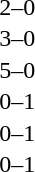<table cellspacing=1 width=70%>
<tr>
<th width=25%></th>
<th width=30%></th>
<th width=15%></th>
<th width=30%></th>
</tr>
<tr>
<td></td>
<td align=right></td>
<td align=center>2–0</td>
<td></td>
</tr>
<tr>
<td></td>
<td align=right></td>
<td align=center>3–0</td>
<td></td>
</tr>
<tr>
<td></td>
<td align=right></td>
<td align=center>5–0</td>
<td></td>
</tr>
<tr>
<td></td>
<td align=right></td>
<td align=center>0–1</td>
<td></td>
</tr>
<tr>
<td></td>
<td align=right></td>
<td align=center>0–1</td>
<td></td>
</tr>
<tr>
<td></td>
<td align=right></td>
<td align=center>0–1</td>
<td></td>
</tr>
</table>
